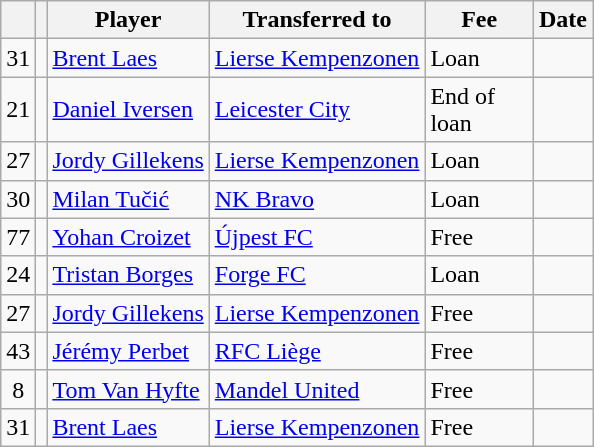<table class="wikitable plainrowheaders sortable">
<tr>
<th></th>
<th></th>
<th scope=col>Player</th>
<th>Transferred to</th>
<th !scope=col; style="width: 65px;">Fee</th>
<th scope=col>Date</th>
</tr>
<tr>
<td align=center>31</td>
<td align=center></td>
<td> <a href='#'>Brent Laes</a></td>
<td> <a href='#'>Lierse Kempenzonen</a></td>
<td>Loan</td>
<td></td>
</tr>
<tr>
<td align=center>21</td>
<td align=center></td>
<td> <a href='#'>Daniel Iversen</a></td>
<td> <a href='#'>Leicester City</a></td>
<td>End of loan</td>
<td></td>
</tr>
<tr>
<td align=center>27</td>
<td align=center></td>
<td> <a href='#'>Jordy Gillekens</a></td>
<td> <a href='#'>Lierse Kempenzonen</a></td>
<td>Loan</td>
<td></td>
</tr>
<tr>
<td align=center>30</td>
<td align=center></td>
<td> <a href='#'>Milan Tučić</a></td>
<td> <a href='#'>NK Bravo</a></td>
<td>Loan</td>
<td></td>
</tr>
<tr>
<td align=center>77</td>
<td align=center></td>
<td> <a href='#'>Yohan Croizet</a></td>
<td> <a href='#'>Újpest FC</a></td>
<td>Free</td>
<td></td>
</tr>
<tr>
<td align=center>24</td>
<td align=center></td>
<td> <a href='#'>Tristan Borges</a></td>
<td> <a href='#'>Forge FC</a></td>
<td>Loan</td>
<td></td>
</tr>
<tr>
<td align=center>27</td>
<td align=center></td>
<td> <a href='#'>Jordy Gillekens</a></td>
<td> <a href='#'>Lierse Kempenzonen</a></td>
<td>Free</td>
<td></td>
</tr>
<tr>
<td align=center>43</td>
<td align=center></td>
<td> <a href='#'>Jérémy Perbet</a></td>
<td> <a href='#'>RFC Liège</a></td>
<td>Free</td>
<td></td>
</tr>
<tr>
<td align=center>8</td>
<td align=center></td>
<td> <a href='#'>Tom Van Hyfte</a></td>
<td> <a href='#'>Mandel United</a></td>
<td>Free</td>
<td></td>
</tr>
<tr>
<td align=center>31</td>
<td align=center></td>
<td> <a href='#'>Brent Laes</a></td>
<td> <a href='#'>Lierse Kempenzonen</a></td>
<td>Free</td>
<td></td>
</tr>
</table>
